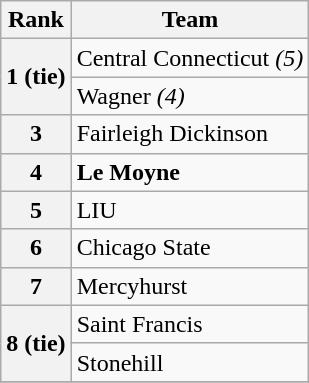<table class="wikitable">
<tr>
<th style=>Rank</th>
<th style=>Team</th>
</tr>
<tr>
<th rowspan="2">1 (tie)</th>
<td>Central Connecticut <em>(5)</em></td>
</tr>
<tr>
<td>Wagner <em>(4)</em></td>
</tr>
<tr>
<th>3</th>
<td>Fairleigh Dickinson</td>
</tr>
<tr>
<th>4</th>
<td><strong>Le Moyne</strong></td>
</tr>
<tr>
<th>5</th>
<td>LIU</td>
</tr>
<tr>
<th>6</th>
<td>Chicago State</td>
</tr>
<tr>
<th>7</th>
<td>Mercyhurst</td>
</tr>
<tr>
<th rowspan="2">8 (tie)</th>
<td>Saint Francis</td>
</tr>
<tr>
<td>Stonehill</td>
</tr>
<tr>
</tr>
</table>
